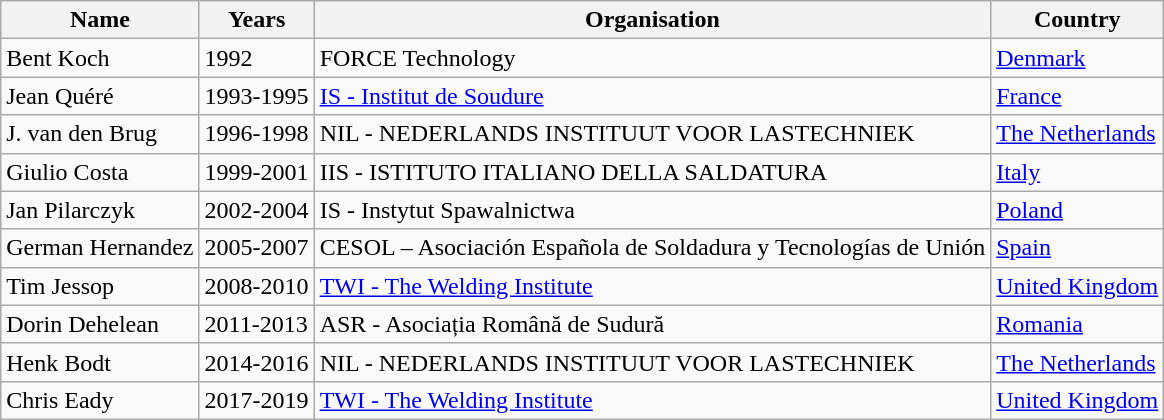<table class="wikitable">
<tr>
<th>Name</th>
<th>Years</th>
<th>Organisation</th>
<th>Country</th>
</tr>
<tr>
<td>Bent Koch</td>
<td>1992</td>
<td>FORCE Technology</td>
<td><a href='#'>Denmark</a></td>
</tr>
<tr>
<td>Jean Quéré</td>
<td>1993-1995</td>
<td><a href='#'>IS - Institut de Soudure</a></td>
<td><a href='#'>France</a></td>
</tr>
<tr>
<td>J. van den Brug</td>
<td>1996-1998</td>
<td>NIL - NEDERLANDS INSTITUUT VOOR LASTECHNIEK</td>
<td><a href='#'>The Netherlands</a></td>
</tr>
<tr>
<td>Giulio Costa</td>
<td>1999-2001</td>
<td>IIS - ISTITUTO ITALIANO DELLA SALDATURA</td>
<td><a href='#'>Italy</a></td>
</tr>
<tr>
<td>Jan Pilarczyk</td>
<td>2002-2004</td>
<td>IS - Instytut Spawalnictwa</td>
<td><a href='#'>Poland</a></td>
</tr>
<tr>
<td>German Hernandez</td>
<td>2005-2007</td>
<td>CESOL – Asociación Española de Soldadura y Tecnologías de Unión</td>
<td><a href='#'>Spain</a></td>
</tr>
<tr>
<td>Tim Jessop</td>
<td>2008-2010</td>
<td><a href='#'>TWI - The Welding Institute</a></td>
<td><a href='#'>United Kingdom</a></td>
</tr>
<tr>
<td>Dorin Dehelean</td>
<td>2011-2013</td>
<td>ASR - Asociația Română de Sudură</td>
<td><a href='#'>Romania</a></td>
</tr>
<tr>
<td>Henk Bodt</td>
<td>2014-2016</td>
<td>NIL - NEDERLANDS INSTITUUT VOOR LASTECHNIEK</td>
<td><a href='#'>The Netherlands</a></td>
</tr>
<tr>
<td>Chris Eady</td>
<td>2017-2019</td>
<td><a href='#'>TWI - The Welding Institute</a></td>
<td><a href='#'>United Kingdom</a></td>
</tr>
</table>
